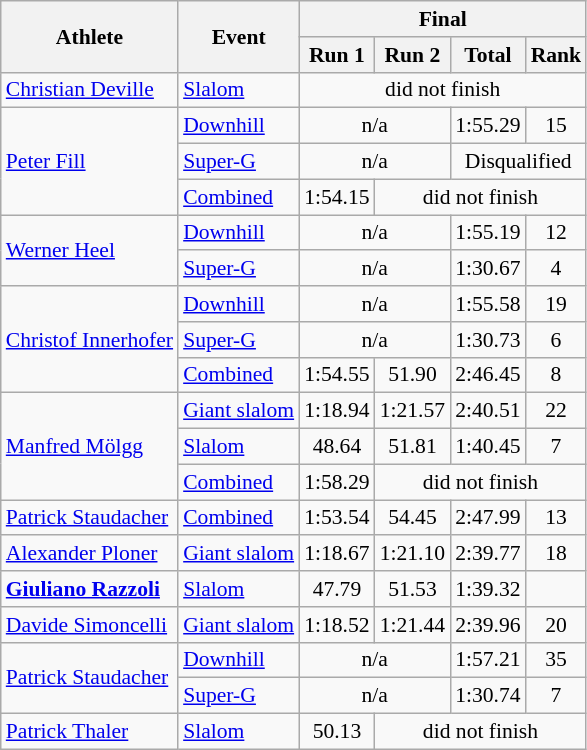<table class="wikitable" style="font-size:90%">
<tr>
<th rowspan="2">Athlete</th>
<th rowspan="2">Event</th>
<th colspan="4">Final</th>
</tr>
<tr>
<th>Run 1</th>
<th>Run 2</th>
<th>Total</th>
<th>Rank</th>
</tr>
<tr align=center>
<td align=left><a href='#'>Christian Deville</a></td>
<td align=left><a href='#'>Slalom</a></td>
<td colspan=4>did not finish</td>
</tr>
<tr align=center>
<td align=left rowspan=3><a href='#'>Peter Fill</a></td>
<td align=left><a href='#'>Downhill</a></td>
<td colspan=2>n/a</td>
<td>1:55.29</td>
<td>15</td>
</tr>
<tr align=center>
<td align=left><a href='#'>Super-G</a></td>
<td colspan=2>n/a</td>
<td colspan=2>Disqualified</td>
</tr>
<tr align=center>
<td align=left><a href='#'>Combined</a></td>
<td>1:54.15</td>
<td colspan=3>did not finish</td>
</tr>
<tr align=center>
<td align=left rowspan=2><a href='#'>Werner Heel</a></td>
<td align=left><a href='#'>Downhill</a></td>
<td colspan=2>n/a</td>
<td>1:55.19</td>
<td>12</td>
</tr>
<tr align=center>
<td align=left><a href='#'>Super-G</a></td>
<td colspan=2>n/a</td>
<td>1:30.67</td>
<td>4</td>
</tr>
<tr align=center>
<td align=left rowspan=3><a href='#'>Christof Innerhofer</a></td>
<td align=left><a href='#'>Downhill</a></td>
<td colspan=2>n/a</td>
<td>1:55.58</td>
<td>19</td>
</tr>
<tr align=center>
<td align=left><a href='#'>Super-G</a></td>
<td colspan=2>n/a</td>
<td>1:30.73</td>
<td>6</td>
</tr>
<tr align=center>
<td align=left><a href='#'>Combined</a></td>
<td>1:54.55</td>
<td>51.90</td>
<td>2:46.45</td>
<td>8</td>
</tr>
<tr align=center>
<td rowspan=3 align=left><a href='#'>Manfred Mölgg</a></td>
<td align=left><a href='#'>Giant slalom</a></td>
<td>1:18.94</td>
<td>1:21.57</td>
<td>2:40.51</td>
<td>22</td>
</tr>
<tr align=center>
<td align=left><a href='#'>Slalom</a></td>
<td>48.64</td>
<td>51.81</td>
<td>1:40.45</td>
<td>7</td>
</tr>
<tr align=center>
<td align=left><a href='#'>Combined</a></td>
<td>1:58.29</td>
<td colspan=3>did not finish</td>
</tr>
<tr align=center>
<td align=left><a href='#'>Patrick Staudacher</a></td>
<td align=left><a href='#'>Combined</a></td>
<td>1:53.54</td>
<td>54.45</td>
<td>2:47.99</td>
<td>13</td>
</tr>
<tr align=center>
<td align=left><a href='#'>Alexander Ploner</a></td>
<td align=left><a href='#'>Giant slalom</a></td>
<td>1:18.67</td>
<td>1:21.10</td>
<td>2:39.77</td>
<td>18</td>
</tr>
<tr align=center>
<td align=left><strong><a href='#'>Giuliano Razzoli</a></strong></td>
<td align=left><a href='#'>Slalom</a></td>
<td>47.79</td>
<td>51.53</td>
<td>1:39.32</td>
<td></td>
</tr>
<tr align=center>
<td align=left><a href='#'>Davide Simoncelli</a></td>
<td align=left><a href='#'>Giant slalom</a></td>
<td>1:18.52</td>
<td>1:21.44</td>
<td>2:39.96</td>
<td>20</td>
</tr>
<tr align=center>
<td align=left rowspan=2><a href='#'>Patrick Staudacher</a></td>
<td align=left><a href='#'>Downhill</a></td>
<td colspan=2>n/a</td>
<td>1:57.21</td>
<td>35</td>
</tr>
<tr align=center>
<td align=left><a href='#'>Super-G</a></td>
<td colspan=2>n/a</td>
<td>1:30.74</td>
<td>7</td>
</tr>
<tr align=center>
<td align=left><a href='#'>Patrick Thaler</a></td>
<td align=left><a href='#'>Slalom</a></td>
<td>50.13</td>
<td colspan=3>did not finish</td>
</tr>
</table>
